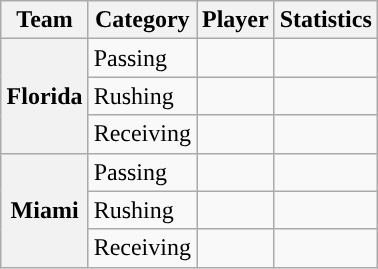<table class="wikitable" style="float:right">
<tr>
<th>Team</th>
<th>Category</th>
<th>Player</th>
<th>Statistics</th>
</tr>
<tr>
<th rowspan=3>Florida</th>
<td>Passing</td>
<td></td>
<td></td>
</tr>
<tr>
<td>Rushing</td>
<td></td>
<td></td>
</tr>
<tr>
<td>Receiving</td>
<td></td>
<td></td>
</tr>
<tr>
<th rowspan=3>Miami</th>
<td>Passing</td>
<td></td>
<td></td>
</tr>
<tr>
<td>Rushing</td>
<td></td>
<td></td>
</tr>
<tr>
<td>Receiving</td>
<td></td>
<td></td>
</tr>
</table>
